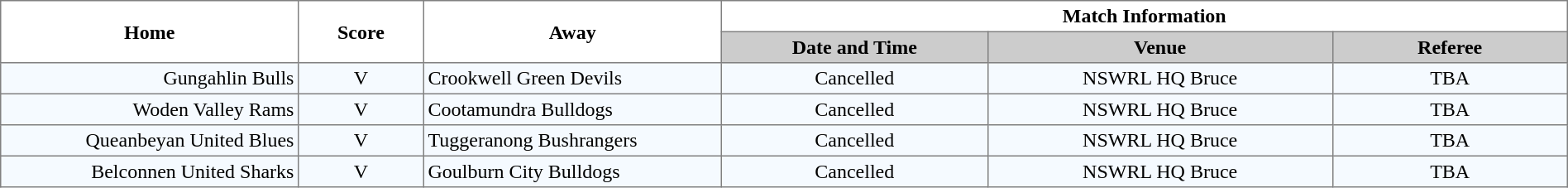<table border="1" cellpadding="3" cellspacing="0" width="100%" style="border-collapse:collapse;  text-align:center;">
<tr>
<th rowspan="2" width="19%">Home</th>
<th rowspan="2" width="8%">Score</th>
<th rowspan="2" width="19%">Away</th>
<th colspan="3">Match Information</th>
</tr>
<tr style="background:#CCCCCC">
<th width="17%">Date and Time</th>
<th width="22%">Venue</th>
<th width="50%">Referee</th>
</tr>
<tr style="text-align:center; background:#f5faff;">
<td align="right">Gungahlin Bulls </td>
<td>V</td>
<td align="left"> Crookwell Green Devils</td>
<td>Cancelled</td>
<td>NSWRL HQ Bruce</td>
<td>TBA</td>
</tr>
<tr style="text-align:center; background:#f5faff;">
<td align="right">Woden Valley Rams </td>
<td>V</td>
<td align="left"> Cootamundra Bulldogs</td>
<td>Cancelled</td>
<td>NSWRL HQ Bruce</td>
<td>TBA</td>
</tr>
<tr style="text-align:center; background:#f5faff;">
<td align="right">Queanbeyan United Blues </td>
<td>V</td>
<td align="left"> Tuggeranong Bushrangers</td>
<td>Cancelled</td>
<td>NSWRL HQ Bruce</td>
<td>TBA</td>
</tr>
<tr style="text-align:center; background:#f5faff;">
<td align="right">Belconnen United Sharks </td>
<td>V</td>
<td align="left"> Goulburn City Bulldogs</td>
<td>Cancelled</td>
<td>NSWRL HQ Bruce</td>
<td>TBA</td>
</tr>
</table>
